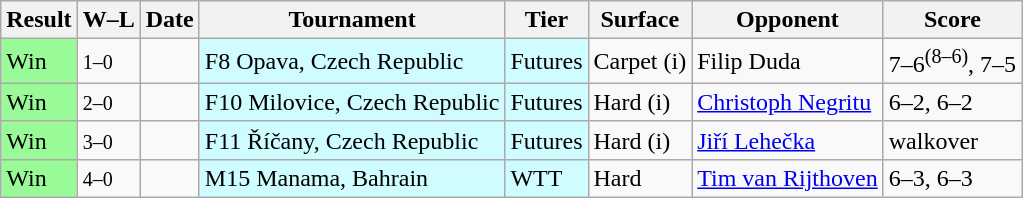<table class="sortable wikitable">
<tr>
<th>Result</th>
<th class="unsortable">W–L</th>
<th>Date</th>
<th>Tournament</th>
<th>Tier</th>
<th>Surface</th>
<th>Opponent</th>
<th class="unsortable">Score</th>
</tr>
<tr>
<td bgcolor=98fb98>Win</td>
<td><small>1–0</small></td>
<td></td>
<td style="background:#cffcff;">F8 Opava, Czech Republic</td>
<td style="background:#cffcff;">Futures</td>
<td>Carpet (i)</td>
<td> Filip Duda</td>
<td>7–6<sup>(8–6)</sup>, 7–5</td>
</tr>
<tr>
<td bgcolor=98fb98>Win</td>
<td><small>2–0</small></td>
<td></td>
<td style="background:#cffcff;">F10 Milovice, Czech Republic</td>
<td style="background:#cffcff;">Futures</td>
<td>Hard (i)</td>
<td> <a href='#'>Christoph Negritu</a></td>
<td>6–2, 6–2</td>
</tr>
<tr>
<td bgcolor=98fb98>Win</td>
<td><small>3–0</small></td>
<td></td>
<td style="background:#cffcff;">F11 Říčany, Czech Republic</td>
<td style="background:#cffcff;">Futures</td>
<td>Hard (i)</td>
<td> <a href='#'>Jiří Lehečka</a></td>
<td>walkover</td>
</tr>
<tr>
<td bgcolor=98fb98>Win</td>
<td><small>4–0</small></td>
<td></td>
<td style="background:#cffcff;">M15 Manama, Bahrain</td>
<td style="background:#cffcff;">WTT</td>
<td>Hard</td>
<td> <a href='#'>Tim van Rijthoven</a></td>
<td>6–3, 6–3</td>
</tr>
</table>
